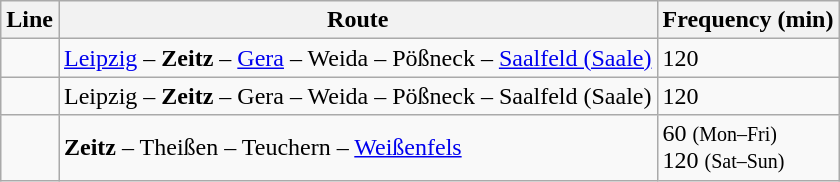<table class="wikitable">
<tr>
<th>Line</th>
<th>Route</th>
<th>Frequency (min)</th>
</tr>
<tr>
<td align="center"></td>
<td><a href='#'>Leipzig</a> – <strong>Zeitz</strong> – <a href='#'>Gera</a> – Weida – Pößneck – <a href='#'>Saalfeld (Saale)</a></td>
<td>120</td>
</tr>
<tr>
<td align="center"></td>
<td>Leipzig – <strong>Zeitz</strong> – Gera – Weida – Pößneck – Saalfeld (Saale)</td>
<td>120</td>
</tr>
<tr>
<td align="center"></td>
<td><strong>Zeitz</strong> – Theißen – Teuchern – <a href='#'>Weißenfels</a></td>
<td>60 <small>(Mon–Fri)</small><br>120 <small>(Sat–Sun)</small></td>
</tr>
</table>
